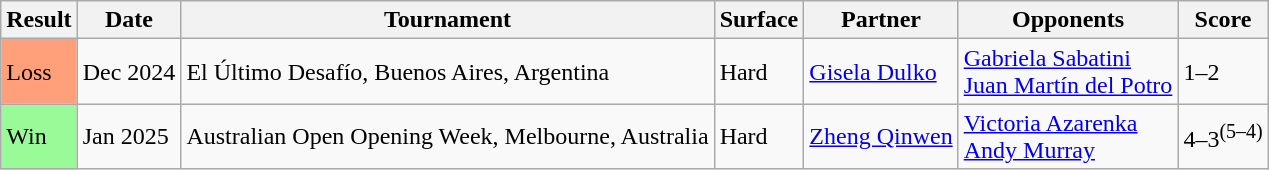<table class="sortable wikitable">
<tr>
<th>Result</th>
<th>Date</th>
<th>Tournament</th>
<th>Surface</th>
<th>Partner</th>
<th>Opponents</th>
<th class="unsortable">Score</th>
</tr>
<tr>
<td style=background:#ffa07a>Loss</td>
<td>Dec 2024</td>
<td>El Último Desafío, Buenos Aires, Argentina</td>
<td>Hard</td>
<td> <a href='#'>Gisela Dulko</a></td>
<td> <a href='#'>Gabriela Sabatini</a><br> <a href='#'>Juan Martín del Potro</a></td>
<td>1–2</td>
</tr>
<tr>
<td style="background:#98fb98;">Win</td>
<td>Jan 2025</td>
<td>Australian Open Opening Week, Melbourne, Australia</td>
<td>Hard</td>
<td> <a href='#'>Zheng Qinwen</a></td>
<td> <a href='#'>Victoria Azarenka</a><br> <a href='#'>Andy Murray</a></td>
<td>4–3<sup>(5–4)</sup></td>
</tr>
</table>
